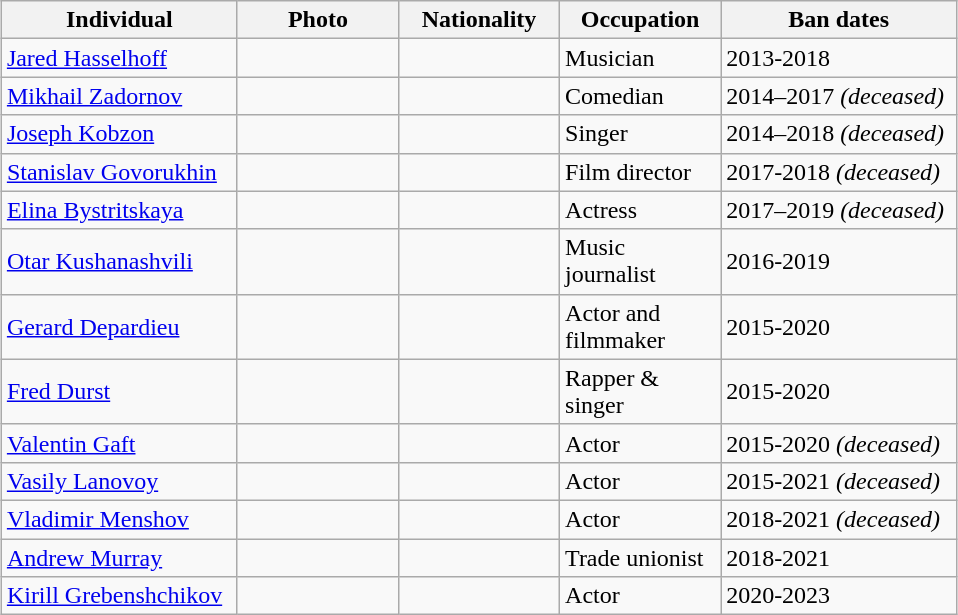<table class="wikitable sortable" style="margin: 1em auto 1em auto">
<tr>
<th width=150>Individual</th>
<th width="100">Photo</th>
<th width=100>Nationality</th>
<th width=100>Occupation</th>
<th width=150>Ban dates</th>
</tr>
<tr>
<td><a href='#'>Jared Hasselhoff</a></td>
<td></td>
<td></td>
<td>Musician</td>
<td>2013-2018</td>
</tr>
<tr>
<td><a href='#'>Mikhail Zadornov</a></td>
<td></td>
<td></td>
<td>Comedian</td>
<td>2014–2017 <em>(deceased)</em></td>
</tr>
<tr>
<td><a href='#'>Joseph Kobzon</a></td>
<td></td>
<td></td>
<td>Singer</td>
<td>2014–2018 <em>(deceased)</em></td>
</tr>
<tr>
<td><a href='#'>Stanislav Govorukhin</a></td>
<td></td>
<td></td>
<td>Film director</td>
<td>2017-2018 <em>(deceased)</em></td>
</tr>
<tr>
<td><a href='#'>Elina Bystritskaya</a></td>
<td></td>
<td></td>
<td>Actress</td>
<td>2017–2019 <em>(deceased)</em></td>
</tr>
<tr>
<td><a href='#'>Otar Kushanashvili</a></td>
<td></td>
<td></td>
<td>Music journalist</td>
<td>2016-2019</td>
</tr>
<tr>
<td><a href='#'>Gerard Depardieu</a></td>
<td></td>
<td><br></td>
<td>Actor and filmmaker</td>
<td>2015-2020</td>
</tr>
<tr>
<td><a href='#'>Fred Durst</a></td>
<td></td>
<td></td>
<td>Rapper & singer</td>
<td>2015-2020</td>
</tr>
<tr>
<td><a href='#'>Valentin Gaft</a></td>
<td></td>
<td></td>
<td>Actor</td>
<td>2015-2020 <em>(deceased)</em></td>
</tr>
<tr>
<td><a href='#'>Vasily Lanovoy</a></td>
<td></td>
<td></td>
<td>Actor</td>
<td>2015-2021 <em>(deceased)</em></td>
</tr>
<tr>
<td><a href='#'>Vladimir Menshov</a></td>
<td></td>
<td></td>
<td>Actor</td>
<td>2018-2021 <em>(deceased)</em></td>
</tr>
<tr>
<td><a href='#'>Andrew Murray</a></td>
<td></td>
<td></td>
<td>Trade unionist</td>
<td>2018-2021 </td>
</tr>
<tr>
<td><a href='#'>Kirill Grebenshchikov</a></td>
<td></td>
<td></td>
<td>Actor</td>
<td>2020-2023 </td>
</tr>
</table>
